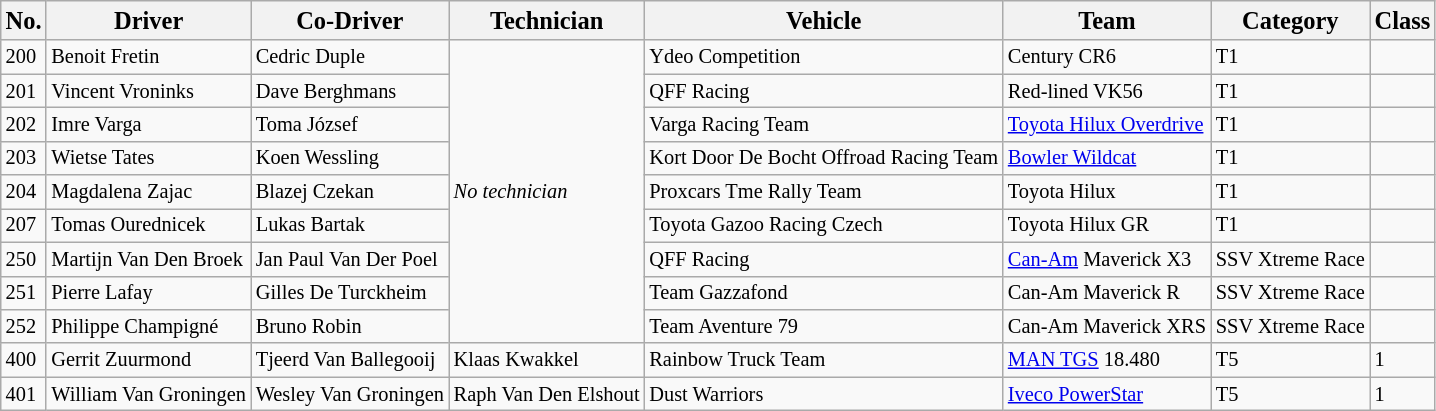<table class="wikitable sortable" style="font-size:85%;">
<tr>
<th><big>No.</big></th>
<th><big>Driver</big></th>
<th><big>Co-Driver</big></th>
<th><big>Technician</big></th>
<th><big>Vehicle</big></th>
<th><big>Team</big></th>
<th><big>Category</big></th>
<th><big>Class</big></th>
</tr>
<tr>
<td>200</td>
<td> Benoit Fretin</td>
<td> Cedric Duple</td>
<td rowspan="9"><em>No technician</em></td>
<td>Ydeo Competition</td>
<td>Century CR6</td>
<td>T1</td>
<td></td>
</tr>
<tr>
<td>201</td>
<td> Vincent Vroninks</td>
<td> Dave Berghmans</td>
<td>QFF Racing</td>
<td>Red-lined VK56</td>
<td>T1</td>
<td></td>
</tr>
<tr>
<td>202</td>
<td> Imre Varga</td>
<td> Toma József</td>
<td>Varga Racing Team</td>
<td><a href='#'>Toyota Hilux Overdrive</a></td>
<td>T1</td>
<td></td>
</tr>
<tr>
<td>203</td>
<td> Wietse Tates</td>
<td> Koen Wessling</td>
<td>Kort Door De Bocht Offroad Racing Team</td>
<td><a href='#'>Bowler Wildcat</a></td>
<td>T1</td>
<td></td>
</tr>
<tr>
<td>204</td>
<td> Magdalena Zajac</td>
<td> Blazej Czekan</td>
<td>Proxcars Tme Rally Team</td>
<td>Toyota Hilux</td>
<td>T1</td>
<td></td>
</tr>
<tr>
<td>207</td>
<td> Tomas Ourednicek</td>
<td> Lukas Bartak</td>
<td>Toyota Gazoo Racing Czech</td>
<td>Toyota Hilux GR</td>
<td>T1</td>
<td></td>
</tr>
<tr>
<td>250</td>
<td> Martijn Van Den Broek</td>
<td> Jan Paul Van Der Poel</td>
<td>QFF Racing</td>
<td><a href='#'>Can-Am</a> Maverick X3</td>
<td>SSV Xtreme Race</td>
<td></td>
</tr>
<tr>
<td>251</td>
<td> Pierre Lafay</td>
<td> Gilles De Turckheim</td>
<td>Team Gazzafond</td>
<td>Can-Am Maverick R</td>
<td>SSV Xtreme Race</td>
<td></td>
</tr>
<tr>
<td>252</td>
<td> Philippe Champigné</td>
<td> Bruno Robin</td>
<td>Team Aventure 79</td>
<td>Can-Am Maverick XRS</td>
<td>SSV Xtreme Race</td>
<td></td>
</tr>
<tr>
<td>400</td>
<td> Gerrit Zuurmond</td>
<td> Tjeerd Van Ballegooij</td>
<td> Klaas Kwakkel</td>
<td>Rainbow Truck Team</td>
<td><a href='#'>MAN TGS</a> 18.480</td>
<td>T5</td>
<td>1</td>
</tr>
<tr>
<td>401</td>
<td> William Van Groningen</td>
<td> Wesley Van Groningen</td>
<td> Raph Van Den Elshout</td>
<td>Dust Warriors</td>
<td><a href='#'>Iveco PowerStar</a></td>
<td>T5</td>
<td>1</td>
</tr>
</table>
